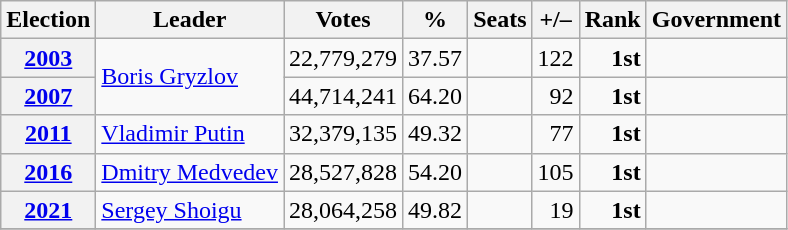<table class=wikitable style=text-align:right>
<tr>
<th>Election</th>
<th>Leader</th>
<th>Votes</th>
<th>%</th>
<th>Seats</th>
<th>+/–</th>
<th>Rank</th>
<th>Government</th>
</tr>
<tr>
<th><a href='#'>2003</a></th>
<td align=left rowspan=2><a href='#'>Boris Gryzlov</a></td>
<td>22,779,279</td>
<td>37.57</td>
<td></td>
<td> 122</td>
<td> <strong>1st</strong></td>
<td></td>
</tr>
<tr>
<th><a href='#'>2007</a></th>
<td>44,714,241</td>
<td>64.20</td>
<td></td>
<td> 92</td>
<td> <strong>1st</strong></td>
<td></td>
</tr>
<tr>
<th><a href='#'>2011</a></th>
<td align=left><a href='#'>Vladimir Putin</a></td>
<td>32,379,135</td>
<td>49.32</td>
<td></td>
<td> 77</td>
<td> <strong>1st</strong></td>
<td></td>
</tr>
<tr>
<th><a href='#'>2016</a></th>
<td align=left><a href='#'>Dmitry Medvedev</a></td>
<td>28,527,828</td>
<td>54.20</td>
<td></td>
<td> 105</td>
<td> <strong>1st</strong></td>
<td></td>
</tr>
<tr>
<th><a href='#'>2021</a></th>
<td align=left><a href='#'>Sergey Shoigu</a></td>
<td>28,064,258</td>
<td>49.82</td>
<td></td>
<td> 19</td>
<td> <strong>1st</strong></td>
<td></td>
</tr>
<tr>
</tr>
</table>
